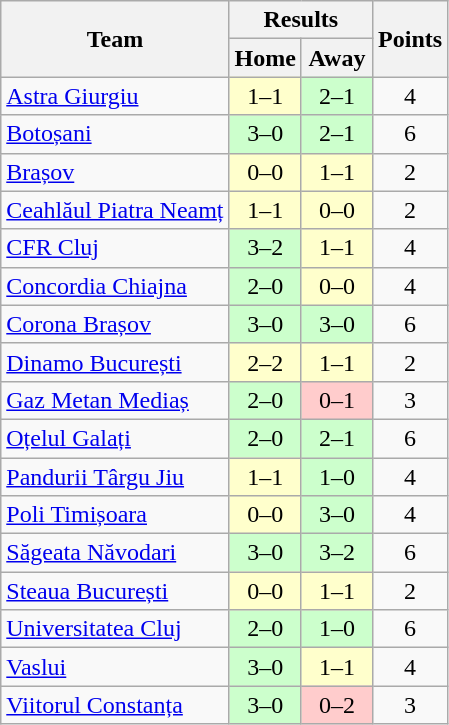<table class="wikitable" style="text-align:center">
<tr>
<th rowspan=2>Team</th>
<th colspan=2>Results</th>
<th rowspan=2>Points</th>
</tr>
<tr>
<th width=40>Home</th>
<th width=40>Away</th>
</tr>
<tr>
<td align=left><a href='#'>Astra Giurgiu</a></td>
<td style="background:#FFFFCC;">1–1</td>
<td style="background:#CCFFCC;">2–1</td>
<td>4</td>
</tr>
<tr>
<td align=left><a href='#'>Botoșani</a></td>
<td style="background:#CCFFCC;">3–0</td>
<td style="background:#CCFFCC;">2–1</td>
<td>6</td>
</tr>
<tr>
<td align=left><a href='#'>Brașov</a></td>
<td style="background:#FFFFCC;">0–0</td>
<td style="background:#FFFFCC;">1–1</td>
<td>2</td>
</tr>
<tr>
<td align=left><a href='#'>Ceahlăul Piatra Neamț</a></td>
<td style="background:#FFFFCC;">1–1</td>
<td style="background:#FFFFCC;">0–0</td>
<td>2</td>
</tr>
<tr>
<td align=left><a href='#'>CFR Cluj</a></td>
<td style="background:#CCFFCC;">3–2</td>
<td style="background:#FFFFCC;">1–1</td>
<td>4</td>
</tr>
<tr>
<td align=left><a href='#'>Concordia Chiajna</a></td>
<td style="background:#CCFFCC;">2–0</td>
<td style="background:#FFFFCC;">0–0</td>
<td>4</td>
</tr>
<tr>
<td align=left><a href='#'>Corona Brașov</a></td>
<td style="background:#CCFFCC;">3–0</td>
<td style="background:#CCFFCC;">3–0</td>
<td>6</td>
</tr>
<tr>
<td align=left><a href='#'>Dinamo București</a></td>
<td style="background:#FFFFCC;">2–2</td>
<td style="background:#FFFFCC;">1–1</td>
<td>2</td>
</tr>
<tr>
<td align=left><a href='#'>Gaz Metan Mediaș</a></td>
<td style="background:#CCFFCC;">2–0</td>
<td style="background:#FFCCCC;">0–1</td>
<td>3</td>
</tr>
<tr>
<td align=left><a href='#'>Oțelul Galați</a></td>
<td style="background:#CCFFCC;">2–0</td>
<td style="background:#CCFFCC;">2–1</td>
<td>6</td>
</tr>
<tr>
<td align=left><a href='#'>Pandurii Târgu Jiu</a></td>
<td style="background:#FFFFCC;">1–1</td>
<td style="background:#CCFFCC;">1–0</td>
<td>4</td>
</tr>
<tr>
<td align=left><a href='#'>Poli Timișoara</a></td>
<td style="background:#FFFFCC;">0–0</td>
<td style="background:#CCFFCC;">3–0</td>
<td>4</td>
</tr>
<tr>
<td align=left><a href='#'>Săgeata Năvodari</a></td>
<td style="background:#CCFFCC;">3–0</td>
<td style="background:#CCFFCC;">3–2</td>
<td>6</td>
</tr>
<tr>
<td align=left><a href='#'>Steaua București</a></td>
<td style="background:#FFFFCC;">0–0</td>
<td style="background:#FFFFCC;">1–1</td>
<td>2</td>
</tr>
<tr>
<td align=left><a href='#'>Universitatea Cluj</a></td>
<td style="background:#CCFFCC;">2–0</td>
<td style="background:#CCFFCC;">1–0</td>
<td>6</td>
</tr>
<tr>
<td align=left><a href='#'>Vaslui</a></td>
<td style="background:#CCFFCC;">3–0</td>
<td style="background:#FFFFCC;">1–1</td>
<td>4</td>
</tr>
<tr>
<td align=left><a href='#'>Viitorul Constanța</a></td>
<td style="background:#CCFFCC;">3–0</td>
<td style="background:#FFCCCC;">0–2</td>
<td>3</td>
</tr>
</table>
